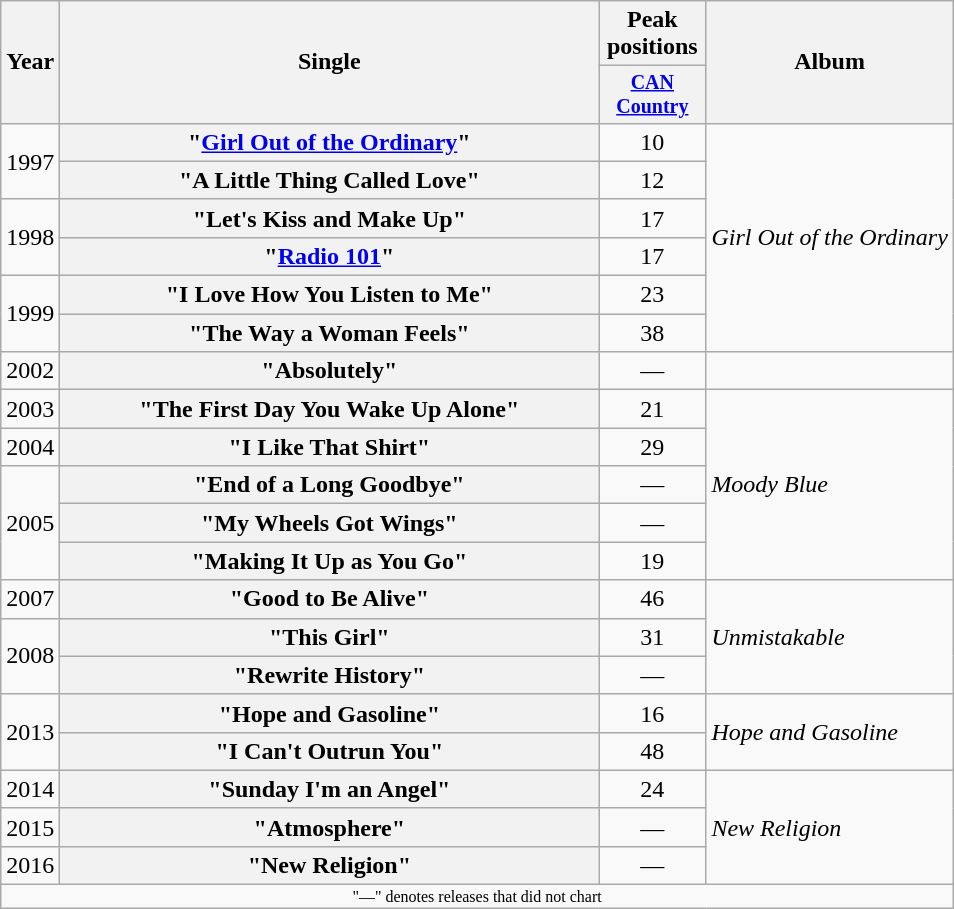<table class="wikitable plainrowheaders" style="text-align:center;">
<tr>
<th rowspan="2">Year</th>
<th rowspan="2" style="width:22em;">Single</th>
<th>Peak positions</th>
<th rowspan="2">Album</th>
</tr>
<tr style="font-size:smaller;">
<th width="65"><a href='#'>CAN Country</a><br></th>
</tr>
<tr>
<td rowspan="2">1997</td>
<th scope="row">"<a href='#'>Girl Out of the Ordinary</a>"</th>
<td>10</td>
<td align="left" rowspan="6"><em>Girl Out of the Ordinary</em></td>
</tr>
<tr>
<th scope="row">"A Little Thing Called Love"</th>
<td>12</td>
</tr>
<tr>
<td rowspan="2">1998</td>
<th scope="row">"Let's Kiss and Make Up" </th>
<td>17</td>
</tr>
<tr>
<th scope="row">"<a href='#'>Radio 101</a>"</th>
<td>17</td>
</tr>
<tr>
<td rowspan="2">1999</td>
<th scope="row">"I Love How You Listen to Me"</th>
<td>23</td>
</tr>
<tr>
<th scope="row">"The Way a Woman Feels"</th>
<td>38</td>
</tr>
<tr>
<td>2002</td>
<th scope="row">"Absolutely"</th>
<td>—</td>
<td></td>
</tr>
<tr>
<td>2003</td>
<th scope="row">"The First Day You Wake Up Alone"</th>
<td>21</td>
<td align="left" rowspan="5"><em>Moody Blue</em></td>
</tr>
<tr>
<td>2004</td>
<th scope="row">"I Like That Shirt"</th>
<td>29</td>
</tr>
<tr>
<td rowspan="3">2005</td>
<th scope="row">"End of a Long Goodbye"</th>
<td>—</td>
</tr>
<tr>
<th scope="row">"My Wheels Got Wings"</th>
<td>—</td>
</tr>
<tr>
<th scope="row">"Making It Up as You Go"</th>
<td>19</td>
</tr>
<tr>
<td>2007</td>
<th scope="row">"Good to Be Alive"</th>
<td>46</td>
<td align="left" rowspan="3"><em>Unmistakable</em></td>
</tr>
<tr>
<td rowspan="2">2008</td>
<th scope="row">"This Girl"</th>
<td>31</td>
</tr>
<tr>
<th scope="row">"Rewrite History"</th>
<td>—</td>
</tr>
<tr>
<td rowspan="2">2013</td>
<th scope="row">"Hope and Gasoline"</th>
<td>16</td>
<td align="left" rowspan="2"><em>Hope and Gasoline</em></td>
</tr>
<tr>
<th scope="row">"I Can't Outrun You"</th>
<td>48</td>
</tr>
<tr>
<td>2014</td>
<th scope="row">"Sunday I'm an Angel"</th>
<td>24</td>
<td align="left" rowspan="3"><em>New Religion</em></td>
</tr>
<tr>
<td>2015</td>
<th scope="row">"Atmosphere"</th>
<td>—</td>
</tr>
<tr>
<td>2016</td>
<th scope="row">"New Religion"</th>
<td>—</td>
</tr>
<tr>
<td colspan="4" style="font-size:8pt">"—" denotes releases that did not chart</td>
</tr>
</table>
